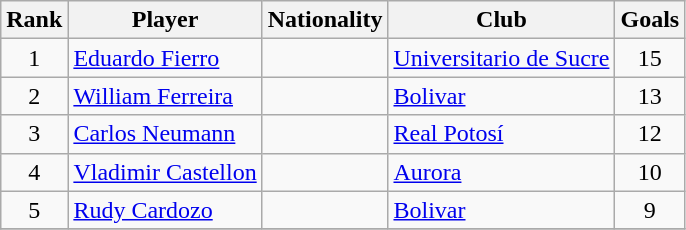<table class="wikitable" border="1">
<tr>
<th>Rank</th>
<th>Player</th>
<th>Nationality</th>
<th>Club</th>
<th>Goals</th>
</tr>
<tr>
<td align=center rowspan=1>1</td>
<td><a href='#'>Eduardo Fierro</a></td>
<td></td>
<td><a href='#'>Universitario de Sucre</a></td>
<td align=center>15</td>
</tr>
<tr>
<td align=center rowspan=1>2</td>
<td><a href='#'>William Ferreira</a></td>
<td></td>
<td><a href='#'>Bolivar</a></td>
<td align=center>13</td>
</tr>
<tr>
<td align=center rowspan=1>3</td>
<td><a href='#'>Carlos Neumann</a></td>
<td></td>
<td><a href='#'>Real Potosí</a></td>
<td align=center>12</td>
</tr>
<tr>
<td align=center rowspan=1>4</td>
<td><a href='#'>Vladimir Castellon</a></td>
<td></td>
<td><a href='#'>Aurora</a></td>
<td align=center>10</td>
</tr>
<tr>
<td align=center rowspan=1>5</td>
<td><a href='#'>Rudy Cardozo</a></td>
<td></td>
<td><a href='#'>Bolivar</a></td>
<td align=center>9</td>
</tr>
<tr>
</tr>
</table>
